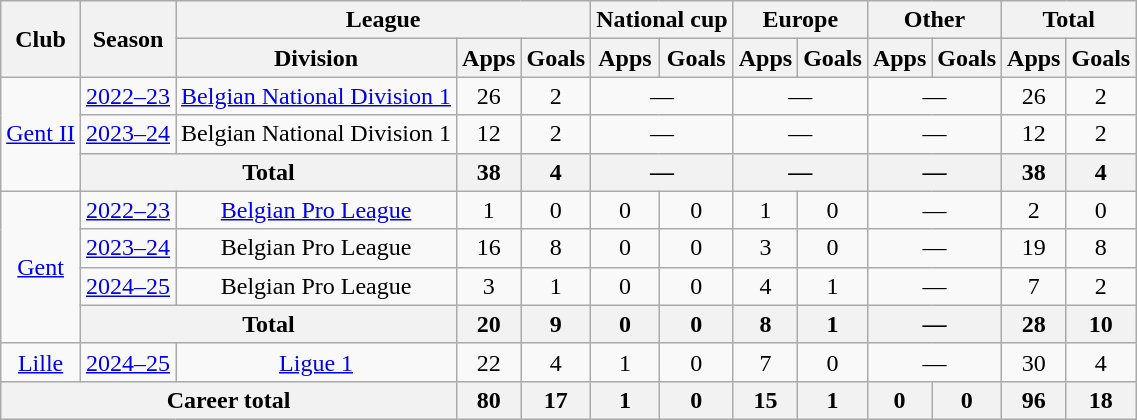<table class="wikitable" Style="text-align: center">
<tr>
<th rowspan="2">Club</th>
<th rowspan="2">Season</th>
<th colspan="3">League</th>
<th colspan="2">National cup</th>
<th colspan="2">Europe</th>
<th colspan="2">Other</th>
<th colspan="2">Total</th>
</tr>
<tr>
<th>Division</th>
<th>Apps</th>
<th>Goals</th>
<th>Apps</th>
<th>Goals</th>
<th>Apps</th>
<th>Goals</th>
<th>Apps</th>
<th>Goals</th>
<th>Apps</th>
<th>Goals</th>
</tr>
<tr>
<td rowspan="3"><a href='#'>Gent II</a></td>
<td><a href='#'>2022–23</a></td>
<td><a href='#'>Belgian National Division 1</a></td>
<td>26</td>
<td>2</td>
<td colspan="2">—</td>
<td colspan="2">—</td>
<td colspan="2">—</td>
<td>26</td>
<td>2</td>
</tr>
<tr>
<td><a href='#'>2023–24</a></td>
<td>Belgian National Division 1</td>
<td>12</td>
<td>2</td>
<td colspan="2">—</td>
<td colspan="2">—</td>
<td colspan="2">—</td>
<td>12</td>
<td>2</td>
</tr>
<tr>
<th colspan="2">Total</th>
<th>38</th>
<th>4</th>
<th colspan="2">—</th>
<th colspan="2">—</th>
<th colspan="2">—</th>
<th>38</th>
<th>4</th>
</tr>
<tr>
<td rowspan="4"><a href='#'>Gent</a></td>
<td><a href='#'>2022–23</a></td>
<td><a href='#'>Belgian Pro League</a></td>
<td>1</td>
<td>0</td>
<td>0</td>
<td>0</td>
<td>1</td>
<td>0</td>
<td colspan="2">—</td>
<td>2</td>
<td>0</td>
</tr>
<tr>
<td><a href='#'>2023–24</a></td>
<td>Belgian Pro League</td>
<td>16</td>
<td>8</td>
<td>0</td>
<td>0</td>
<td>3</td>
<td>0</td>
<td colspan="2">—</td>
<td>19</td>
<td>8</td>
</tr>
<tr>
<td><a href='#'>2024–25</a></td>
<td>Belgian Pro League</td>
<td>3</td>
<td>1</td>
<td>0</td>
<td>0</td>
<td>4</td>
<td>1</td>
<td colspan="2">—</td>
<td>7</td>
<td>2</td>
</tr>
<tr>
<th colspan="2">Total</th>
<th>20</th>
<th>9</th>
<th>0</th>
<th>0</th>
<th>8</th>
<th>1</th>
<th colspan="2">—</th>
<th>28</th>
<th>10</th>
</tr>
<tr>
<td><a href='#'>Lille</a></td>
<td><a href='#'>2024–25</a></td>
<td><a href='#'>Ligue 1</a></td>
<td>22</td>
<td>4</td>
<td>1</td>
<td>0</td>
<td>7</td>
<td>0</td>
<td colspan="2">—</td>
<td>30</td>
<td>4</td>
</tr>
<tr>
<th colspan="3">Career total</th>
<th>80</th>
<th>17</th>
<th>1</th>
<th>0</th>
<th>15</th>
<th>1</th>
<th>0</th>
<th>0</th>
<th>96</th>
<th>18</th>
</tr>
</table>
